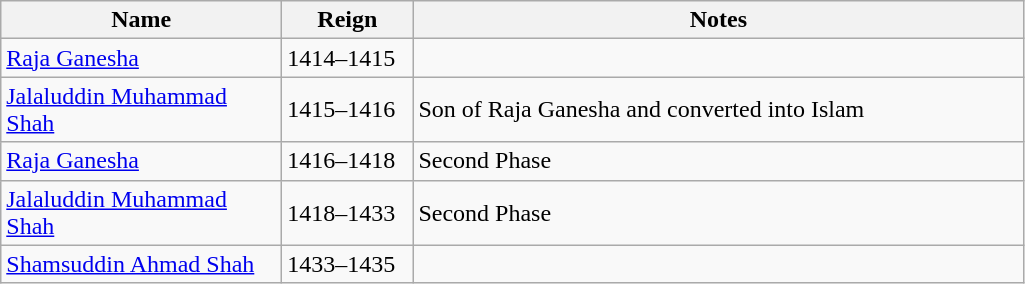<table class="wikitable">
<tr>
<th style="width:180px;">Name</th>
<th style="width:80px;">Reign</th>
<th style="width:400px;">Notes</th>
</tr>
<tr>
<td><a href='#'>Raja Ganesha</a></td>
<td>1414–1415</td>
<td></td>
</tr>
<tr>
<td><a href='#'>Jalaluddin Muhammad Shah</a></td>
<td>1415–1416</td>
<td>Son of Raja Ganesha and converted into Islam</td>
</tr>
<tr>
<td><a href='#'>Raja Ganesha</a></td>
<td>1416–1418</td>
<td>Second Phase</td>
</tr>
<tr>
<td><a href='#'>Jalaluddin Muhammad Shah</a></td>
<td>1418–1433</td>
<td>Second Phase</td>
</tr>
<tr>
<td><a href='#'>Shamsuddin Ahmad Shah</a></td>
<td>1433–1435</td>
<td></td>
</tr>
</table>
